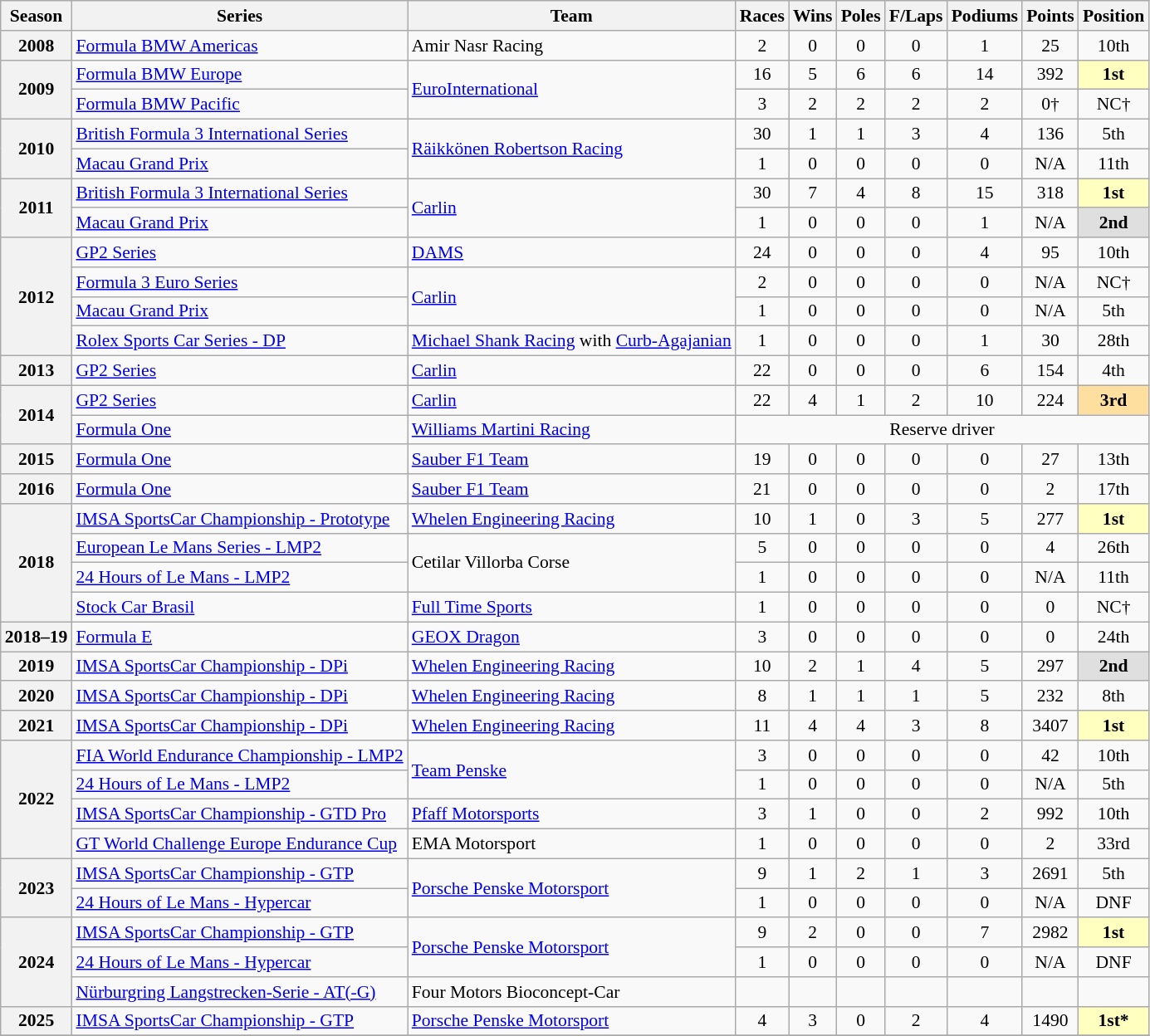<table class="wikitable" style="font-size: 90%; text-align:center">
<tr>
<th>Season</th>
<th>Series</th>
<th>Team</th>
<th>Races</th>
<th>Wins</th>
<th>Poles</th>
<th>F/Laps</th>
<th>Podiums</th>
<th>Points</th>
<th>Position</th>
</tr>
<tr>
<th>2008</th>
<td align=left><a href='#'>Formula BMW Americas</a></td>
<td align=left>Amir Nasr Racing</td>
<td>2</td>
<td>0</td>
<td>0</td>
<td>0</td>
<td>1</td>
<td>25</td>
<td>10th</td>
</tr>
<tr>
<th rowspan=2>2009</th>
<td align=left><a href='#'>Formula BMW Europe</a></td>
<td align=left rowspan=2><a href='#'>EuroInternational</a></td>
<td>16</td>
<td>5</td>
<td>6</td>
<td>6</td>
<td>14</td>
<td>392</td>
<td style="background:#FFFFBF;"><strong>1st</strong></td>
</tr>
<tr>
<td align=left><a href='#'>Formula BMW Pacific</a></td>
<td>3</td>
<td>2</td>
<td>2</td>
<td>2</td>
<td>2</td>
<td>0†</td>
<td>NC†</td>
</tr>
<tr>
<th rowspan=2>2010</th>
<td align=left><a href='#'>British Formula 3 International Series</a></td>
<td align=left rowspan=2><a href='#'>Räikkönen Robertson Racing</a></td>
<td>30</td>
<td>1</td>
<td>1</td>
<td>3</td>
<td>4</td>
<td>136</td>
<td>5th</td>
</tr>
<tr>
<td align=left><a href='#'>Macau Grand Prix</a></td>
<td>1</td>
<td>0</td>
<td>0</td>
<td>0</td>
<td>0</td>
<td>N/A</td>
<td>11th</td>
</tr>
<tr>
<th rowspan=2>2011</th>
<td align=left><a href='#'>British Formula 3 International Series</a></td>
<td align=left rowspan=2><a href='#'>Carlin</a></td>
<td>30</td>
<td>7</td>
<td>4</td>
<td>8</td>
<td>15</td>
<td>318</td>
<td style="background:#FFFFBF;"><strong>1st</strong></td>
</tr>
<tr>
<td align=left><a href='#'>Macau Grand Prix</a></td>
<td>1</td>
<td>0</td>
<td>0</td>
<td>0</td>
<td>1</td>
<td>N/A</td>
<td style="background:#DFDFDF;"><strong>2nd</strong></td>
</tr>
<tr>
<th rowspan=4>2012</th>
<td align=left><a href='#'>GP2 Series</a></td>
<td align=left><a href='#'>DAMS</a></td>
<td>24</td>
<td>0</td>
<td>0</td>
<td>0</td>
<td>4</td>
<td>95</td>
<td>10th</td>
</tr>
<tr>
<td align=left><a href='#'>Formula 3 Euro Series</a></td>
<td align=left rowspan=2><a href='#'>Carlin</a></td>
<td>2</td>
<td>0</td>
<td>0</td>
<td>0</td>
<td>0</td>
<td>N/A</td>
<td>NC†</td>
</tr>
<tr>
<td align=left><a href='#'>Macau Grand Prix</a></td>
<td>1</td>
<td>0</td>
<td>0</td>
<td>0</td>
<td>0</td>
<td>N/A</td>
<td>5th</td>
</tr>
<tr>
<td align=left><a href='#'>Rolex Sports Car Series - DP</a></td>
<td align=left nowrap><a href='#'>Michael Shank Racing</a> with <a href='#'>Curb-Agajanian</a></td>
<td>1</td>
<td>0</td>
<td>0</td>
<td>0</td>
<td>1</td>
<td>30</td>
<td>28th</td>
</tr>
<tr>
<th>2013</th>
<td align=left><a href='#'>GP2 Series</a></td>
<td align=left><a href='#'>Carlin</a></td>
<td>22</td>
<td>0</td>
<td>0</td>
<td>0</td>
<td>6</td>
<td>154</td>
<td>4th</td>
</tr>
<tr>
<th rowspan="2">2014</th>
<td align=left><a href='#'>GP2 Series</a></td>
<td align=left><a href='#'>Carlin</a></td>
<td>22</td>
<td>4</td>
<td>1</td>
<td>2</td>
<td>10</td>
<td>224</td>
<td style="background:#FFDF9F;"><strong>3rd</strong></td>
</tr>
<tr>
<td align=left><a href='#'>Formula One</a></td>
<td align=left><a href='#'>Williams Martini Racing</a></td>
<td colspan="7">Reserve driver</td>
</tr>
<tr>
<th>2015</th>
<td align=left><a href='#'>Formula One</a></td>
<td align=left><a href='#'>Sauber F1 Team</a></td>
<td>19</td>
<td>0</td>
<td>0</td>
<td>0</td>
<td>0</td>
<td>27</td>
<td>13th</td>
</tr>
<tr>
<th>2016</th>
<td align=left><a href='#'>Formula One</a></td>
<td align=left><a href='#'>Sauber F1 Team</a></td>
<td>21</td>
<td>0</td>
<td>0</td>
<td>0</td>
<td>0</td>
<td>2</td>
<td>17th</td>
</tr>
<tr>
<th rowspan=4>2018</th>
<td align=left><a href='#'>IMSA SportsCar Championship - Prototype</a></td>
<td align=left><a href='#'>Whelen Engineering Racing</a></td>
<td>10</td>
<td>1</td>
<td>0</td>
<td>3</td>
<td>5</td>
<td>277</td>
<td style="background:#FFFFBF;"><strong>1st</strong></td>
</tr>
<tr>
<td align=left><a href='#'>European Le Mans Series - LMP2</a></td>
<td align=left rowspan=2>Cetilar Villorba Corse</td>
<td>5</td>
<td>0</td>
<td>0</td>
<td>0</td>
<td>0</td>
<td>4</td>
<td>26th</td>
</tr>
<tr>
<td align=left><a href='#'>24 Hours of Le Mans - LMP2</a></td>
<td>1</td>
<td>0</td>
<td>0</td>
<td>0</td>
<td>0</td>
<td>N/A</td>
<td>11th</td>
</tr>
<tr>
<td align=left><a href='#'>Stock Car Brasil</a></td>
<td align=left><a href='#'>Full Time Sports</a></td>
<td>1</td>
<td>0</td>
<td>0</td>
<td>0</td>
<td>0</td>
<td>0</td>
<td>NC†</td>
</tr>
<tr>
<th nowrap>2018–19</th>
<td align=left><a href='#'>Formula E</a></td>
<td align=left><a href='#'>GEOX Dragon</a></td>
<td>3</td>
<td>0</td>
<td>0</td>
<td>0</td>
<td>0</td>
<td>0</td>
<td>24th</td>
</tr>
<tr>
<th>2019</th>
<td align=left><a href='#'>IMSA SportsCar Championship - DPi</a></td>
<td align=left><a href='#'>Whelen Engineering Racing</a></td>
<td>10</td>
<td>2</td>
<td>1</td>
<td>4</td>
<td>5</td>
<td>297</td>
<td style="background:#DFDFDF;"><strong>2nd</strong></td>
</tr>
<tr>
<th>2020</th>
<td align=left><a href='#'>IMSA SportsCar Championship - DPi</a></td>
<td align=left><a href='#'>Whelen Engineering Racing</a></td>
<td>8</td>
<td>1</td>
<td>1</td>
<td>1</td>
<td>5</td>
<td>232</td>
<td>8th</td>
</tr>
<tr>
<th>2021</th>
<td align=left><a href='#'>IMSA SportsCar Championship - DPi</a></td>
<td align=left><a href='#'>Whelen Engineering Racing</a></td>
<td>11</td>
<td>4</td>
<td>4</td>
<td>3</td>
<td>8</td>
<td>3407</td>
<td style="background:#FFFFBF;"><strong>1st</strong></td>
</tr>
<tr>
<th rowspan="4">2022</th>
<td align=left nowrap><a href='#'>FIA World Endurance Championship - LMP2</a></td>
<td rowspan="2" align="left"><a href='#'>Team Penske</a></td>
<td>3</td>
<td>0</td>
<td>0</td>
<td>0</td>
<td>0</td>
<td>42</td>
<td>10th</td>
</tr>
<tr>
<td align=left><a href='#'>24 Hours of Le Mans - LMP2</a></td>
<td>1</td>
<td>0</td>
<td>0</td>
<td>0</td>
<td>0</td>
<td>N/A</td>
<td>5th</td>
</tr>
<tr>
<td align=left><a href='#'>IMSA SportsCar Championship - GTD Pro</a></td>
<td align=left><a href='#'>Pfaff Motorsports</a></td>
<td>3</td>
<td>1</td>
<td>0</td>
<td>0</td>
<td>2</td>
<td>992</td>
<td>10th</td>
</tr>
<tr>
<td align=left nowrap><a href='#'>GT World Challenge Europe Endurance Cup</a></td>
<td align=left>EMA Motorsport</td>
<td>1</td>
<td>0</td>
<td>0</td>
<td>0</td>
<td>0</td>
<td>2</td>
<td>33rd</td>
</tr>
<tr>
<th rowspan="2">2023</th>
<td align=left><a href='#'>IMSA SportsCar Championship - GTP</a></td>
<td rowspan="2" align="left"><a href='#'>Porsche Penske Motorsport</a></td>
<td>9</td>
<td>1</td>
<td>2</td>
<td>1</td>
<td>3</td>
<td>2691</td>
<td>5th</td>
</tr>
<tr>
<td align=left><a href='#'>24 Hours of Le Mans - Hypercar</a></td>
<td>1</td>
<td>0</td>
<td>0</td>
<td>0</td>
<td>0</td>
<td>N/A</td>
<td>DNF</td>
</tr>
<tr>
<th rowspan="3">2024</th>
<td align=left><a href='#'>IMSA SportsCar Championship - GTP</a></td>
<td rowspan="2" align="left"><a href='#'>Porsche Penske Motorsport</a></td>
<td>9</td>
<td>2</td>
<td>0</td>
<td>0</td>
<td>7</td>
<td>2982</td>
<td style="background:#FFFFBF;"><strong>1st</strong></td>
</tr>
<tr>
<td align=left><a href='#'>24 Hours of Le Mans - Hypercar</a></td>
<td>1</td>
<td>0</td>
<td>0</td>
<td>0</td>
<td>0</td>
<td>N/A</td>
<td>DNF</td>
</tr>
<tr>
<td align=left><a href='#'>Nürburgring Langstrecken-Serie - AT(-G)</a></td>
<td align=left>Four Motors Bioconcept-Car</td>
<td></td>
<td></td>
<td></td>
<td></td>
<td></td>
<td></td>
<td></td>
</tr>
<tr>
<th>2025</th>
<td align=left><a href='#'>IMSA SportsCar Championship - GTP</a></td>
<td align=left><a href='#'>Porsche Penske Motorsport</a></td>
<td>4</td>
<td>3</td>
<td>0</td>
<td>2</td>
<td>4</td>
<td>1490</td>
<td style="background:#FFFFBF;"><strong>1st*</strong></td>
</tr>
<tr>
</tr>
</table>
